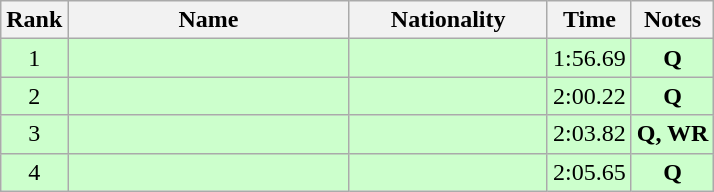<table class="wikitable sortable" style="text-align:center">
<tr>
<th>Rank</th>
<th style="width:180px">Name</th>
<th style="width:125px">Nationality</th>
<th>Time</th>
<th>Notes</th>
</tr>
<tr style="background:#cfc;">
<td>1</td>
<td style="text-align:left;"></td>
<td style="text-align:left;"></td>
<td>1:56.69</td>
<td><strong>Q</strong></td>
</tr>
<tr style="background:#cfc;">
<td>2</td>
<td style="text-align:left;"></td>
<td style="text-align:left;"></td>
<td>2:00.22</td>
<td><strong>Q</strong></td>
</tr>
<tr style="background:#cfc;">
<td>3</td>
<td style="text-align:left;"></td>
<td style="text-align:left;"></td>
<td>2:03.82</td>
<td><strong>Q, WR</strong></td>
</tr>
<tr style="background:#cfc;">
<td>4</td>
<td style="text-align:left;"></td>
<td style="text-align:left;"></td>
<td>2:05.65</td>
<td><strong>Q</strong></td>
</tr>
</table>
